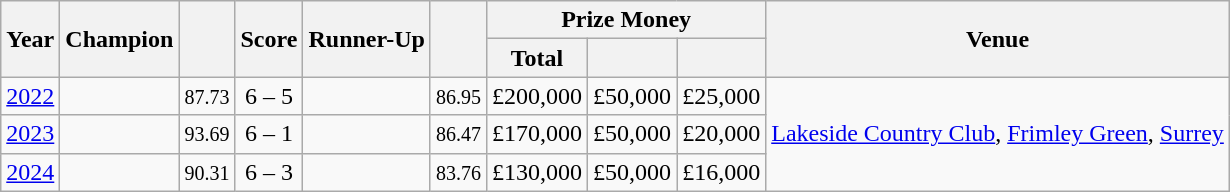<table class="wikitable sortable">
<tr>
<th rowspan=2>Year</th>
<th rowspan=2>Champion</th>
<th rowspan=2></th>
<th rowspan=2>Score</th>
<th rowspan=2>Runner-Up</th>
<th rowspan=2></th>
<th colspan=3>Prize Money</th>
<th rowspan=2>Venue</th>
</tr>
<tr>
<th>Total</th>
<th></th>
<th></th>
</tr>
<tr>
<td><a href='#'>2022</a></td>
<td></td>
<td align=center><small><span>87.73</span></small></td>
<td align=center>6 – 5</td>
<td></td>
<td align=center><small><span>86.95</span></small></td>
<td align=center>£200,000</td>
<td align=center>£50,000</td>
<td align=center>£25,000</td>
<td rowspan=3><a href='#'>Lakeside Country Club</a>, <a href='#'>Frimley Green</a>, <a href='#'>Surrey</a></td>
</tr>
<tr>
<td><a href='#'>2023</a></td>
<td></td>
<td align=center><small><span>93.69</span></small></td>
<td align=center>6 – 1</td>
<td></td>
<td align=center><small><span>86.47</span></small></td>
<td align=center>£170,000</td>
<td align=center>£50,000</td>
<td align=center>£20,000</td>
</tr>
<tr>
<td><a href='#'>2024</a></td>
<td></td>
<td align=center><small><span>90.31</span></small></td>
<td align=center>6 – 3</td>
<td></td>
<td align=center><small><span>83.76</span></small></td>
<td align=center>£130,000</td>
<td align=center>£50,000</td>
<td align=center>£16,000</td>
</tr>
</table>
